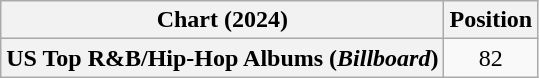<table class="wikitable plainrowheaders" style="text-align:center">
<tr>
<th scope="col">Chart (2024)</th>
<th scope="col">Position</th>
</tr>
<tr>
<th scope="row">US Top R&B/Hip-Hop Albums (<em>Billboard</em>)</th>
<td>82</td>
</tr>
</table>
